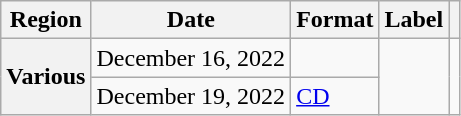<table class="wikitable plainrowheaders">
<tr>
<th scope="col">Region</th>
<th scope="col">Date</th>
<th scope="col">Format</th>
<th scope="col">Label</th>
<th scope="col"></th>
</tr>
<tr>
<th rowspan="2" scope="row">Various</th>
<td>December 16, 2022</td>
<td></td>
<td rowspan="2"></td>
<td rowspan="2" align="center"></td>
</tr>
<tr>
<td>December 19, 2022</td>
<td><a href='#'>CD</a></td>
</tr>
</table>
